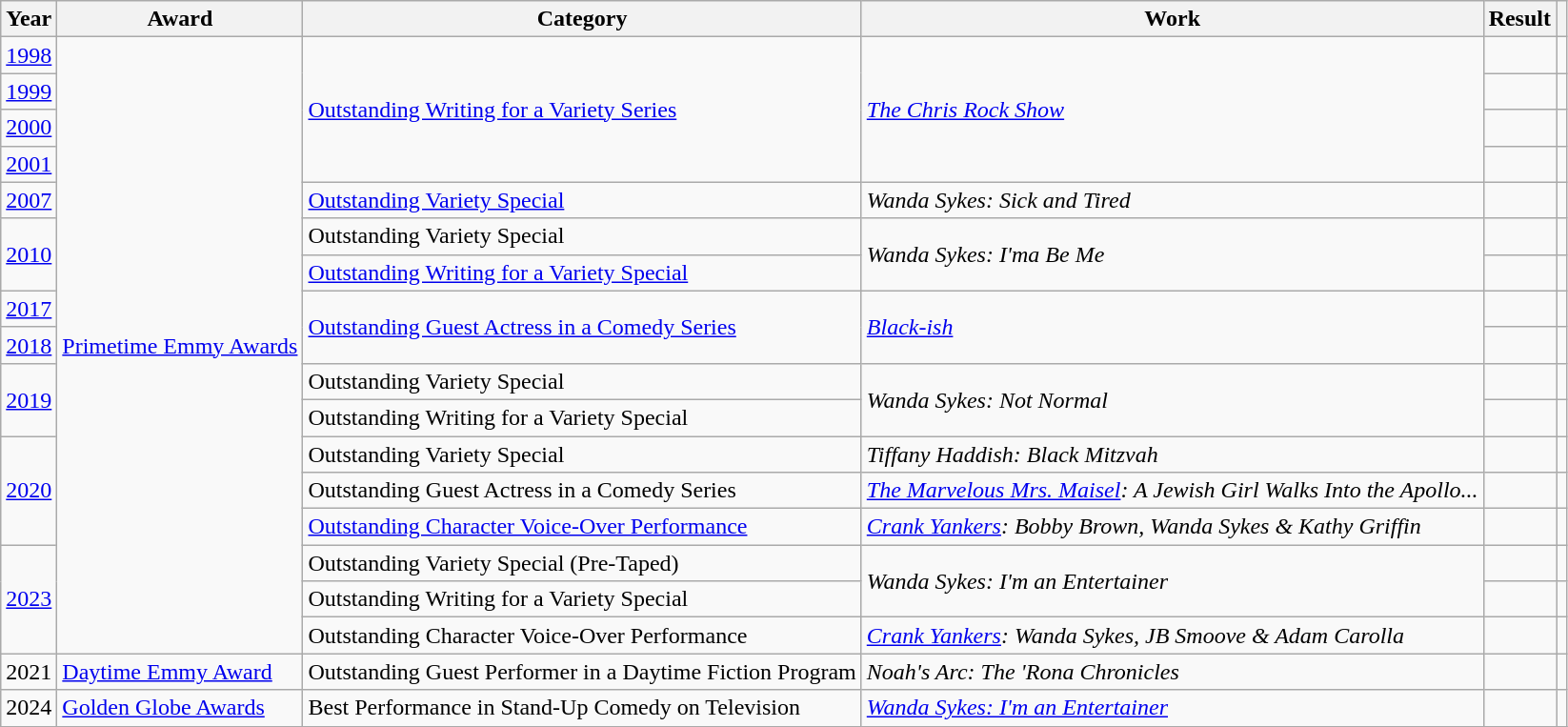<table class="wikitable sortable">
<tr>
<th scope="col">Year</th>
<th scope="col">Award</th>
<th scope="col">Category</th>
<th scope="col">Work</th>
<th scope="col">Result</th>
<th scope="col"  class="unsortable"></th>
</tr>
<tr>
<td><a href='#'>1998</a></td>
<td rowspan=17><a href='#'>Primetime Emmy Awards</a></td>
<td rowspan=4><a href='#'>Outstanding Writing for a Variety Series</a></td>
<td rowspan=4><em><a href='#'>The Chris Rock Show</a></em></td>
<td></td>
<td></td>
</tr>
<tr>
<td><a href='#'>1999</a></td>
<td></td>
<td></td>
</tr>
<tr>
<td><a href='#'>2000</a></td>
<td></td>
<td></td>
</tr>
<tr>
<td><a href='#'>2001</a></td>
<td></td>
<td></td>
</tr>
<tr>
<td><a href='#'>2007</a></td>
<td><a href='#'>Outstanding Variety Special</a></td>
<td><em>Wanda Sykes: Sick and Tired</em></td>
<td></td>
<td></td>
</tr>
<tr>
<td rowspan=2><a href='#'>2010</a></td>
<td>Outstanding Variety Special</td>
<td rowspan=2><em>Wanda Sykes: I'ma Be Me</em></td>
<td></td>
<td></td>
</tr>
<tr>
<td><a href='#'>Outstanding Writing for a Variety Special</a></td>
<td></td>
<td></td>
</tr>
<tr>
<td><a href='#'>2017</a></td>
<td rowspan=2><a href='#'>Outstanding Guest Actress in a Comedy Series</a></td>
<td rowspan=2><em><a href='#'>Black-ish</a></em></td>
<td></td>
<td></td>
</tr>
<tr>
<td><a href='#'>2018</a></td>
<td></td>
<td></td>
</tr>
<tr>
<td rowspan=2><a href='#'>2019</a></td>
<td>Outstanding Variety Special</td>
<td rowspan=2><em>Wanda Sykes: Not Normal</em></td>
<td></td>
<td></td>
</tr>
<tr>
<td>Outstanding Writing for a Variety Special</td>
<td></td>
<td></td>
</tr>
<tr>
<td rowspan=3><a href='#'>2020</a></td>
<td>Outstanding Variety Special</td>
<td><em>Tiffany Haddish: Black Mitzvah</em></td>
<td></td>
<td></td>
</tr>
<tr>
<td>Outstanding Guest Actress in a Comedy Series</td>
<td><em><a href='#'>The Marvelous Mrs. Maisel</a>: A Jewish Girl Walks Into the Apollo...</em></td>
<td></td>
<td></td>
</tr>
<tr>
<td><a href='#'>Outstanding Character Voice-Over Performance</a></td>
<td><em><a href='#'>Crank Yankers</a>: Bobby Brown, Wanda Sykes & Kathy Griffin</em></td>
<td></td>
<td></td>
</tr>
<tr>
<td rowspan=3><a href='#'>2023</a></td>
<td>Outstanding Variety Special (Pre-Taped)</td>
<td rowspan=2><em>Wanda Sykes: I'm an Entertainer</em></td>
<td></td>
<td></td>
</tr>
<tr>
<td>Outstanding Writing for a Variety Special</td>
<td></td>
<td></td>
</tr>
<tr>
<td>Outstanding Character Voice-Over Performance</td>
<td><em><a href='#'>Crank Yankers</a>: Wanda Sykes, JB Smoove & Adam Carolla</em></td>
<td></td>
<td></td>
</tr>
<tr>
<td>2021</td>
<td><a href='#'>Daytime Emmy Award</a></td>
<td>Outstanding Guest Performer in a Daytime Fiction Program</td>
<td><em>Noah's Arc: The 'Rona Chronicles</em></td>
<td></td>
<td></td>
</tr>
<tr>
<td>2024</td>
<td><a href='#'>Golden Globe Awards</a></td>
<td>Best Performance in Stand-Up Comedy on Television</td>
<td><em><a href='#'>Wanda Sykes: I'm an Entertainer</a></em></td>
<td></td>
<td></td>
</tr>
<tr>
</tr>
</table>
